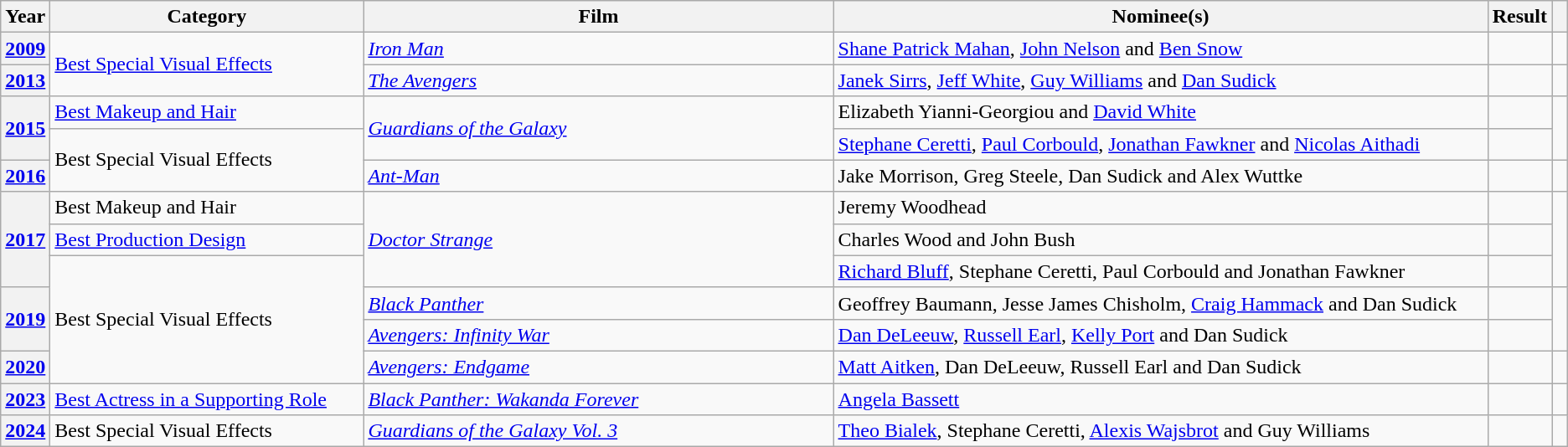<table class="wikitable sortable">
<tr>
<th scope="col" style="width: 1%;">Year</th>
<th scope="col" style="width: 20%;">Category</th>
<th scope="col" style="width: 30%;">Film</th>
<th scope="col">Nominee(s)</th>
<th scope="col" style="width: 4%;">Result</th>
<th scope="col" style="width: 1%;"></th>
</tr>
<tr>
<th scope="row"><a href='#'>2009</a></th>
<td rowspan="2"><a href='#'>Best Special Visual Effects</a></td>
<td><em><a href='#'>Iron Man</a></em></td>
<td><a href='#'>Shane Patrick Mahan</a>, <a href='#'>John Nelson</a> and <a href='#'>Ben Snow</a></td>
<td></td>
<td style="text-align: center;"></td>
</tr>
<tr>
<th scope="row"><a href='#'>2013</a></th>
<td><em><a href='#'>The Avengers</a></em></td>
<td><a href='#'>Janek Sirrs</a>, <a href='#'>Jeff White</a>, <a href='#'>Guy Williams</a> and <a href='#'>Dan Sudick</a></td>
<td></td>
<td style="text-align: center;"></td>
</tr>
<tr>
<th scope="row" rowspan="2"><a href='#'>2015</a></th>
<td><a href='#'>Best Makeup and Hair</a></td>
<td rowspan="2"><em><a href='#'>Guardians of the Galaxy</a></em></td>
<td>Elizabeth Yianni-Georgiou and <a href='#'>David White</a></td>
<td></td>
<td rowspan="2" style="text-align: center;"></td>
</tr>
<tr>
<td rowspan="2">Best Special Visual Effects</td>
<td><a href='#'>Stephane Ceretti</a>, <a href='#'>Paul Corbould</a>, <a href='#'>Jonathan Fawkner</a> and <a href='#'>Nicolas Aithadi</a></td>
<td></td>
</tr>
<tr>
<th scope="row"><a href='#'>2016</a></th>
<td><em><a href='#'>Ant-Man</a></em></td>
<td>Jake Morrison, Greg Steele, Dan Sudick and Alex Wuttke</td>
<td></td>
<td style="text-align: center;"></td>
</tr>
<tr>
<th scope="row" rowspan="3"><a href='#'>2017</a></th>
<td>Best Makeup and Hair</td>
<td rowspan="3"><em><a href='#'>Doctor Strange</a></em></td>
<td>Jeremy Woodhead</td>
<td></td>
<td rowspan="3" style="text-align: center;"></td>
</tr>
<tr>
<td><a href='#'>Best Production Design</a></td>
<td>Charles Wood and John Bush</td>
<td></td>
</tr>
<tr>
<td rowspan="4">Best Special Visual Effects</td>
<td><a href='#'>Richard Bluff</a>, Stephane Ceretti, Paul Corbould and Jonathan Fawkner</td>
<td></td>
</tr>
<tr>
<th scope="row" rowspan="2"><a href='#'>2019</a></th>
<td><em><a href='#'>Black Panther</a></em></td>
<td>Geoffrey Baumann, Jesse James Chisholm, <a href='#'>Craig Hammack</a> and Dan Sudick</td>
<td></td>
<td rowspan="2" style="text-align: center;"></td>
</tr>
<tr>
<td><em><a href='#'>Avengers: Infinity War</a></em></td>
<td><a href='#'>Dan DeLeeuw</a>, <a href='#'>Russell Earl</a>, <a href='#'>Kelly Port</a> and Dan Sudick</td>
<td></td>
</tr>
<tr>
<th scope="row"><a href='#'>2020</a></th>
<td><em><a href='#'>Avengers: Endgame</a></em></td>
<td><a href='#'>Matt Aitken</a>, Dan DeLeeuw, Russell Earl and Dan Sudick</td>
<td></td>
<td style="text-align: center;"></td>
</tr>
<tr>
<th><a href='#'>2023</a></th>
<td><a href='#'>Best Actress in a Supporting Role</a></td>
<td><em><a href='#'>Black Panther: Wakanda Forever</a></em></td>
<td><a href='#'>Angela Bassett</a></td>
<td></td>
<td></td>
</tr>
<tr>
<th><a href='#'>2024</a></th>
<td>Best Special Visual Effects</td>
<td><em><a href='#'>Guardians of the Galaxy Vol. 3</a></em></td>
<td><a href='#'>Theo Bialek</a>, Stephane Ceretti, <a href='#'>Alexis Wajsbrot</a> and Guy Williams</td>
<td></td>
<td></td>
</tr>
</table>
